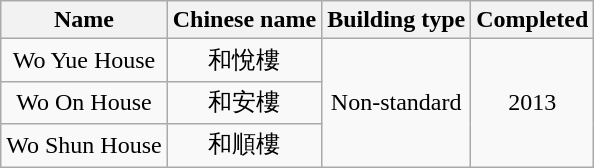<table class="wikitable" style="text-align: center">
<tr>
<th>Name</th>
<th>Chinese name</th>
<th>Building type</th>
<th>Completed</th>
</tr>
<tr>
<td>Wo Yue House</td>
<td>和悅樓</td>
<td rowspan="3">Non-standard</td>
<td rowspan="3">2013</td>
</tr>
<tr>
<td>Wo On House</td>
<td>和安樓</td>
</tr>
<tr>
<td>Wo Shun House</td>
<td>和順樓</td>
</tr>
</table>
